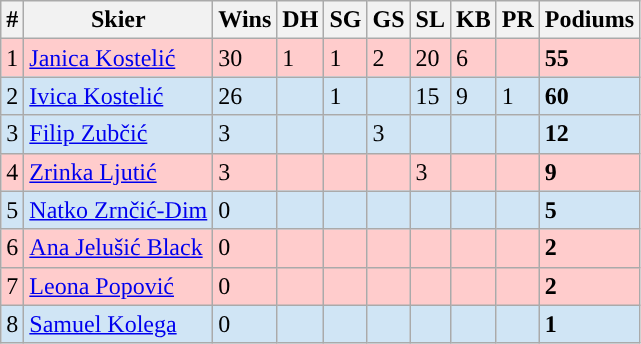<table class="wikitable">
<tr>
<th>#</th>
<th>Skier</th>
<th>Wins</th>
<th>DH</th>
<th>SG</th>
<th>GS</th>
<th>SL</th>
<th>KB</th>
<th>PR</th>
<th>Podiums</th>
</tr>
<tr style="background:#ffcccc">
<td>1</td>
<td><a href='#'>Janica Kostelić</a></td>
<td>30</td>
<td>1</td>
<td>1</td>
<td>2</td>
<td>20</td>
<td>6</td>
<td></td>
<td><strong>55</strong></td>
</tr>
<tr style="background:#d0e5f5">
<td>2</td>
<td><a href='#'>Ivica Kostelić</a></td>
<td>26</td>
<td></td>
<td>1</td>
<td></td>
<td>15</td>
<td>9</td>
<td>1</td>
<td><strong>60</strong></td>
</tr>
<tr style="background:#d0e5f5">
<td>3</td>
<td><a href='#'>Filip Zubčić</a></td>
<td>3</td>
<td></td>
<td></td>
<td>3</td>
<td></td>
<td></td>
<td></td>
<td><strong>12</strong></td>
</tr>
<tr style="background:#ffcccc">
<td>4</td>
<td><a href='#'>Zrinka Ljutić</a></td>
<td>3</td>
<td></td>
<td></td>
<td></td>
<td>3</td>
<td></td>
<td></td>
<td><strong>9</strong></td>
</tr>
<tr style="background:#d0e5f5">
<td>5</td>
<td><a href='#'>Natko Zrnčić-Dim</a></td>
<td>0</td>
<td></td>
<td></td>
<td></td>
<td></td>
<td></td>
<td></td>
<td><strong>5</strong></td>
</tr>
<tr style="background:#ffcccc">
<td>6</td>
<td><a href='#'>Ana Jelušić Black</a></td>
<td>0</td>
<td></td>
<td></td>
<td></td>
<td></td>
<td></td>
<td></td>
<td><strong>2</strong></td>
</tr>
<tr style="background:#ffcccc">
<td>7</td>
<td><a href='#'>Leona Popović</a></td>
<td>0</td>
<td></td>
<td></td>
<td></td>
<td></td>
<td></td>
<td></td>
<td><strong>2</strong></td>
</tr>
<tr style="background:#d0e5f5">
<td>8</td>
<td><a href='#'>Samuel Kolega</a></td>
<td>0</td>
<td></td>
<td></td>
<td></td>
<td></td>
<td></td>
<td></td>
<td><strong>1</strong></td>
</tr>
</table>
